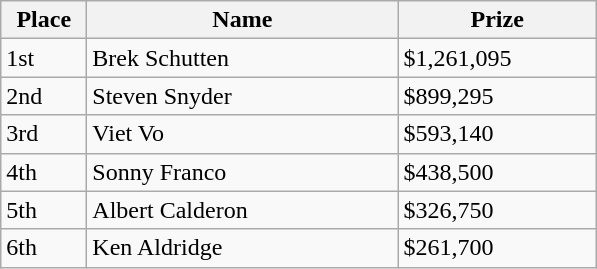<table class="wikitable">
<tr>
<th style="width:50px;">Place</th>
<th style="width:200px;">Name</th>
<th style="width:125px;">Prize</th>
</tr>
<tr>
<td>1st</td>
<td> Brek Schutten</td>
<td>$1,261,095</td>
</tr>
<tr>
<td>2nd</td>
<td> Steven Snyder</td>
<td>$899,295</td>
</tr>
<tr>
<td>3rd</td>
<td> Viet Vo</td>
<td>$593,140</td>
</tr>
<tr>
<td>4th</td>
<td> Sonny Franco</td>
<td>$438,500</td>
</tr>
<tr>
<td>5th</td>
<td> Albert Calderon</td>
<td>$326,750</td>
</tr>
<tr>
<td>6th</td>
<td> Ken Aldridge</td>
<td>$261,700</td>
</tr>
</table>
